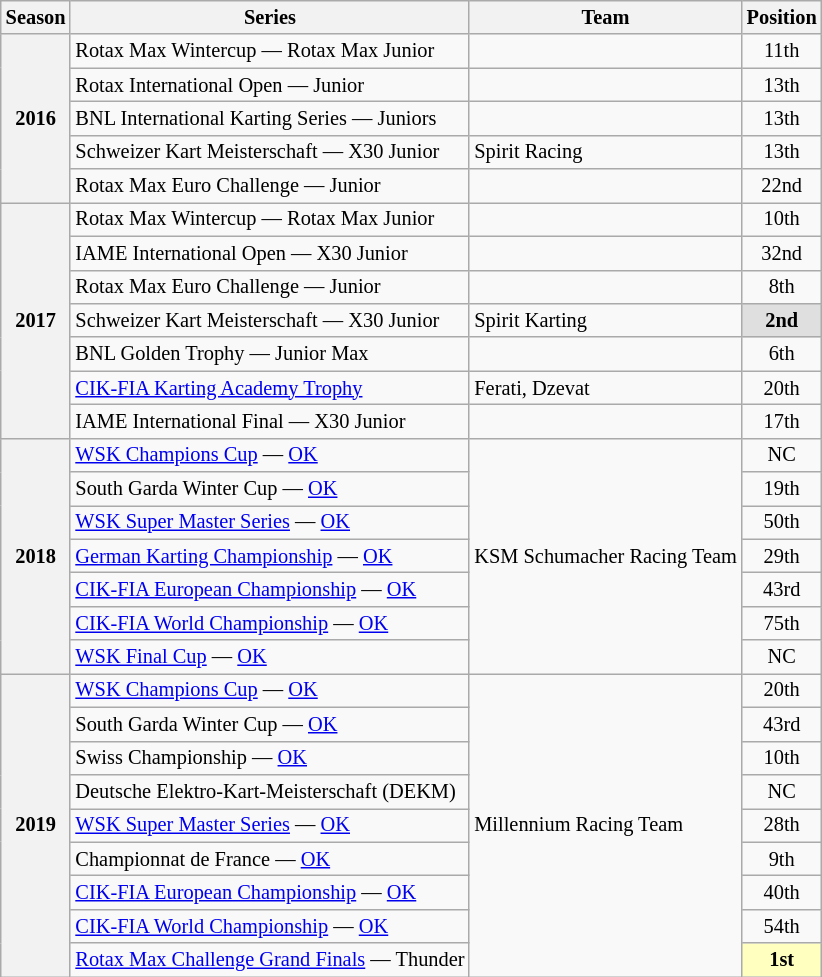<table class="wikitable" style="font-size: 85%; text-align:center">
<tr>
<th>Season</th>
<th>Series</th>
<th>Team</th>
<th>Position</th>
</tr>
<tr>
<th rowspan="5">2016</th>
<td align="left">Rotax Max Wintercup — Rotax Max Junior</td>
<td></td>
<td>11th</td>
</tr>
<tr>
<td align="left">Rotax International Open — Junior</td>
<td align="left"></td>
<td>13th</td>
</tr>
<tr>
<td align="left">BNL International Karting Series — Juniors</td>
<td align="left"></td>
<td>13th</td>
</tr>
<tr>
<td align="left">Schweizer Kart Meisterschaft — X30 Junior</td>
<td align="left">Spirit Racing</td>
<td>13th</td>
</tr>
<tr>
<td align="left">Rotax Max Euro Challenge — Junior</td>
<td></td>
<td>22nd</td>
</tr>
<tr>
<th rowspan="7">2017</th>
<td align="left">Rotax Max Wintercup — Rotax Max Junior</td>
<td align="left"></td>
<td>10th</td>
</tr>
<tr>
<td align="left">IAME International Open — X30 Junior</td>
<td></td>
<td>32nd</td>
</tr>
<tr>
<td align="left">Rotax Max Euro Challenge — Junior</td>
<td></td>
<td>8th</td>
</tr>
<tr>
<td align="left">Schweizer Kart Meisterschaft — X30 Junior</td>
<td align="left">Spirit Karting</td>
<td style="background:#DFDFDF;"><strong>2nd</strong></td>
</tr>
<tr>
<td align="left">BNL Golden Trophy — Junior Max</td>
<td align="left"></td>
<td>6th</td>
</tr>
<tr>
<td align="left"><a href='#'>CIK-FIA Karting Academy Trophy</a></td>
<td align="left">Ferati, Dzevat</td>
<td>20th</td>
</tr>
<tr>
<td align="left">IAME International Final — X30 Junior</td>
<td align="left"></td>
<td>17th</td>
</tr>
<tr>
<th rowspan="7">2018</th>
<td align="left"><a href='#'>WSK Champions Cup</a> — <a href='#'>OK</a></td>
<td rowspan="7"  align="left">KSM Schumacher Racing Team</td>
<td>NC</td>
</tr>
<tr>
<td align="left">South Garda Winter Cup — <a href='#'>OK</a></td>
<td>19th</td>
</tr>
<tr>
<td align="left"><a href='#'>WSK Super Master Series</a> — <a href='#'>OK</a></td>
<td>50th</td>
</tr>
<tr>
<td align="left"><a href='#'>German Karting Championship</a> — <a href='#'>OK</a></td>
<td>29th</td>
</tr>
<tr>
<td align="left"><a href='#'>CIK-FIA European Championship</a> — <a href='#'>OK</a></td>
<td>43rd</td>
</tr>
<tr>
<td align="left"><a href='#'>CIK-FIA World Championship</a> — <a href='#'>OK</a></td>
<td>75th</td>
</tr>
<tr>
<td align="left"><a href='#'>WSK Final Cup</a> — <a href='#'>OK</a></td>
<td>NC</td>
</tr>
<tr>
<th rowspan="9">2019</th>
<td align="left"><a href='#'>WSK Champions Cup</a> — <a href='#'>OK</a></td>
<td rowspan="9"  align="left">Millennium Racing Team</td>
<td>20th</td>
</tr>
<tr>
<td align="left">South Garda Winter Cup — <a href='#'>OK</a></td>
<td>43rd</td>
</tr>
<tr>
<td align="left">Swiss Championship — <a href='#'>OK</a></td>
<td>10th</td>
</tr>
<tr>
<td align="left">Deutsche Elektro-Kart-Meisterschaft (DEKM)</td>
<td>NC</td>
</tr>
<tr>
<td align="left"><a href='#'>WSK Super Master Series</a> — <a href='#'>OK</a></td>
<td>28th</td>
</tr>
<tr>
<td align="left">Championnat de France — <a href='#'>OK</a></td>
<td>9th</td>
</tr>
<tr>
<td align="left"><a href='#'>CIK-FIA European Championship</a> — <a href='#'>OK</a></td>
<td>40th</td>
</tr>
<tr>
<td align="left"><a href='#'>CIK-FIA World Championship</a> — <a href='#'>OK</a></td>
<td>54th</td>
</tr>
<tr>
<td align="left"><a href='#'>Rotax Max Challenge Grand Finals</a> — Thunder</td>
<td style="background:#FFFFBF;"><strong>1st</strong></td>
</tr>
</table>
